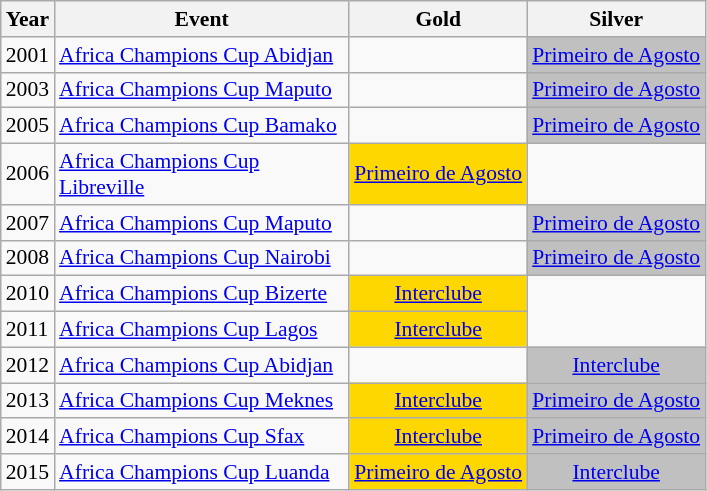<table class="wikitable" style="font-size: 90%;">
<tr>
<th>Year</th>
<th style="width:190px;">Event</th>
<th>Gold</th>
<th>Silver</th>
</tr>
<tr>
<td>2001</td>
<td><a href='#'>Africa Champions Cup Abidjan</a></td>
<td></td>
<td align=center style="background:silver;"><a href='#'>Primeiro de Agosto</a></td>
</tr>
<tr>
<td>2003</td>
<td><a href='#'>Africa Champions Cup Maputo</a></td>
<td></td>
<td align=center style="background:silver;"><a href='#'>Primeiro de Agosto</a></td>
</tr>
<tr>
<td>2005</td>
<td><a href='#'>Africa Champions Cup Bamako</a></td>
<td></td>
<td align=center style="background:silver;"><a href='#'>Primeiro de Agosto</a></td>
</tr>
<tr>
<td>2006</td>
<td><a href='#'>Africa Champions Cup Libreville</a></td>
<td align=center style="background:gold;"><a href='#'>Primeiro de Agosto</a></td>
</tr>
<tr>
<td>2007</td>
<td><a href='#'>Africa Champions Cup Maputo</a></td>
<td></td>
<td align=center style="background:silver;"><a href='#'>Primeiro de Agosto</a></td>
</tr>
<tr>
<td>2008</td>
<td><a href='#'>Africa Champions Cup Nairobi</a></td>
<td></td>
<td align=center style="background:silver;"><a href='#'>Primeiro de Agosto</a></td>
</tr>
<tr>
<td>2010</td>
<td><a href='#'>Africa Champions Cup Bizerte</a></td>
<td align=center style="background:gold;"><a href='#'>Interclube</a></td>
</tr>
<tr>
<td>2011</td>
<td><a href='#'>Africa Champions Cup Lagos</a></td>
<td align=center style="background:gold;"><a href='#'>Interclube</a></td>
</tr>
<tr>
<td>2012</td>
<td><a href='#'>Africa Champions Cup Abidjan</a></td>
<td></td>
<td align=center style="background:silver;"><a href='#'>Interclube</a></td>
</tr>
<tr>
<td>2013</td>
<td><a href='#'>Africa Champions Cup Meknes</a></td>
<td align=center style="background:gold;"><a href='#'>Interclube</a></td>
<td align=center style="background:silver;"><a href='#'>Primeiro de Agosto</a></td>
</tr>
<tr>
<td>2014</td>
<td><a href='#'>Africa Champions Cup Sfax</a></td>
<td align=center style="background:gold;"><a href='#'>Interclube</a></td>
<td align=center style="background:silver;"><a href='#'>Primeiro de Agosto</a></td>
</tr>
<tr>
<td>2015</td>
<td><a href='#'>Africa Champions Cup Luanda</a></td>
<td align=center style="background:gold;"><a href='#'>Primeiro de Agosto</a></td>
<td align=center style="background:silver;"><a href='#'>Interclube</a></td>
</tr>
</table>
